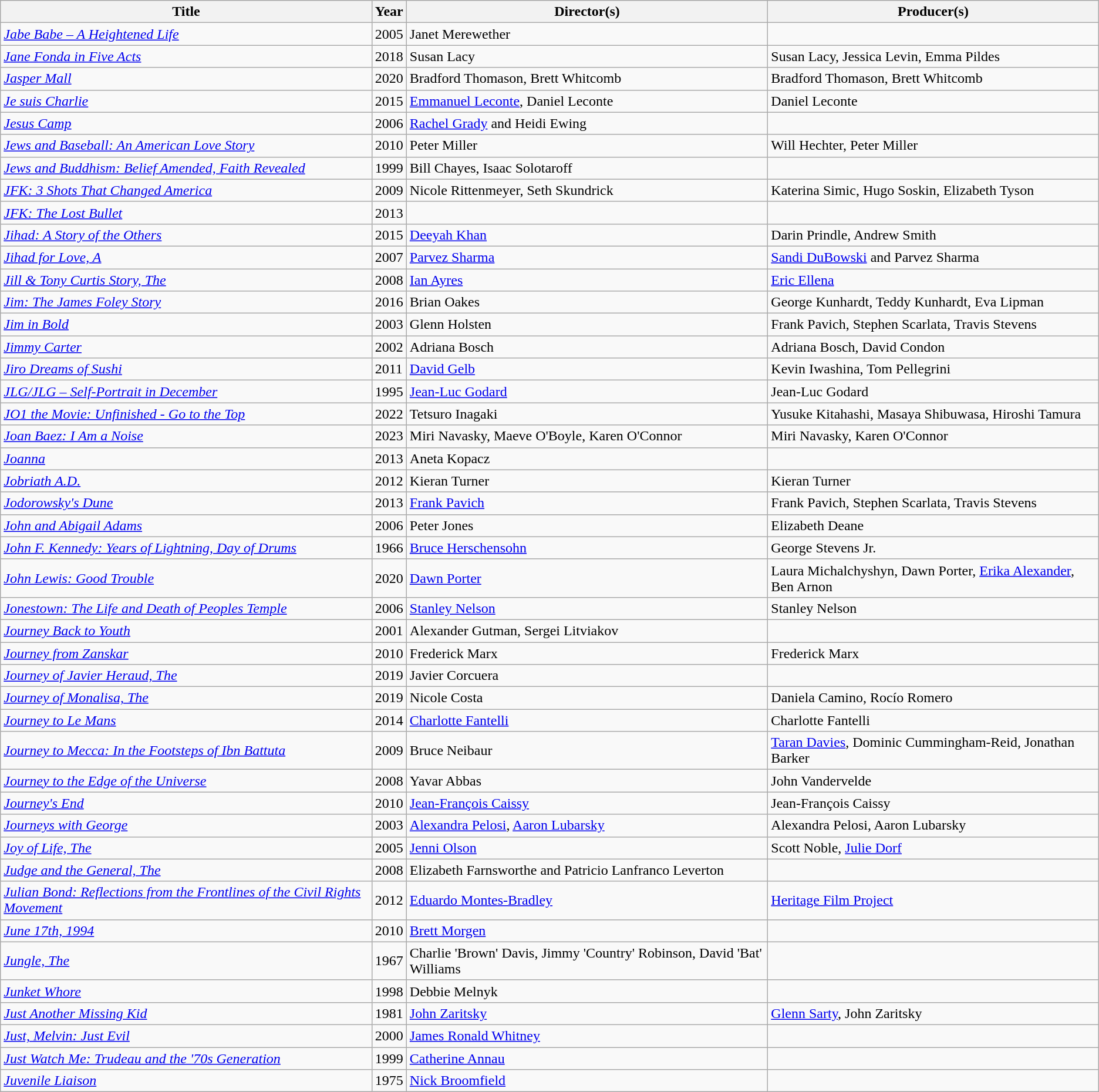<table class="wikitable sortable">
<tr>
<th>Title</th>
<th>Year</th>
<th>Director(s)</th>
<th>Producer(s)</th>
</tr>
<tr>
<td><em><a href='#'>Jabe Babe – A Heightened Life</a></em></td>
<td>2005</td>
<td>Janet Merewether</td>
<td></td>
</tr>
<tr>
<td><em><a href='#'>Jane Fonda in Five Acts</a></em></td>
<td>2018</td>
<td>Susan Lacy</td>
<td>Susan Lacy, Jessica Levin, Emma Pildes</td>
</tr>
<tr>
<td><em><a href='#'>Jasper Mall</a></em></td>
<td>2020</td>
<td>Bradford Thomason, Brett Whitcomb</td>
<td>Bradford Thomason, Brett Whitcomb</td>
</tr>
<tr>
<td><em><a href='#'>Je suis Charlie</a></em></td>
<td>2015</td>
<td><a href='#'>Emmanuel Leconte</a>, Daniel Leconte</td>
<td>Daniel Leconte</td>
</tr>
<tr>
<td><em><a href='#'>Jesus Camp</a></em></td>
<td>2006</td>
<td><a href='#'>Rachel Grady</a> and Heidi Ewing</td>
<td></td>
</tr>
<tr>
<td><em><a href='#'>Jews and Baseball: An American Love Story</a></em></td>
<td>2010</td>
<td>Peter Miller</td>
<td>Will Hechter, Peter Miller</td>
</tr>
<tr>
<td><em><a href='#'>Jews and Buddhism: Belief Amended, Faith Revealed</a></em></td>
<td>1999</td>
<td>Bill Chayes, Isaac Solotaroff</td>
<td></td>
</tr>
<tr>
<td><em><a href='#'>JFK: 3 Shots That Changed America</a></em></td>
<td>2009</td>
<td>Nicole Rittenmeyer, Seth Skundrick</td>
<td>Katerina Simic, Hugo Soskin, Elizabeth Tyson</td>
</tr>
<tr>
<td><em><a href='#'>JFK: The Lost Bullet</a></em></td>
<td>2013</td>
<td></td>
<td></td>
</tr>
<tr>
<td><em><a href='#'>Jihad: A Story of the Others</a></em></td>
<td>2015</td>
<td><a href='#'>Deeyah Khan</a></td>
<td>Darin Prindle, Andrew Smith</td>
</tr>
<tr>
<td><em><a href='#'>Jihad for Love, A</a></em></td>
<td>2007</td>
<td><a href='#'>Parvez Sharma</a></td>
<td><a href='#'>Sandi DuBowski</a> and Parvez Sharma</td>
</tr>
<tr>
<td><em><a href='#'>Jill & Tony Curtis Story, The</a></em></td>
<td>2008</td>
<td><a href='#'>Ian Ayres</a></td>
<td><a href='#'>Eric Ellena</a></td>
</tr>
<tr>
<td><em><a href='#'>Jim: The James Foley Story</a></em></td>
<td>2016</td>
<td>Brian Oakes</td>
<td>George Kunhardt, Teddy Kunhardt, Eva Lipman</td>
</tr>
<tr>
<td><em><a href='#'>Jim in Bold</a></em></td>
<td>2003</td>
<td>Glenn Holsten</td>
<td>Frank Pavich, Stephen Scarlata, Travis Stevens</td>
</tr>
<tr>
<td><em><a href='#'>Jimmy Carter</a></em></td>
<td>2002</td>
<td>Adriana Bosch</td>
<td>Adriana Bosch, David Condon</td>
</tr>
<tr>
<td><em><a href='#'>Jiro Dreams of Sushi</a></em></td>
<td>2011</td>
<td><a href='#'>David Gelb</a></td>
<td>Kevin Iwashina, Tom Pellegrini</td>
</tr>
<tr>
<td><em><a href='#'>JLG/JLG – Self-Portrait in December</a></em></td>
<td>1995</td>
<td><a href='#'>Jean-Luc Godard</a></td>
<td>Jean-Luc Godard</td>
</tr>
<tr>
<td><em><a href='#'>JO1 the Movie: Unfinished - Go to the Top</a></em></td>
<td>2022</td>
<td>Tetsuro Inagaki</td>
<td>Yusuke Kitahashi, Masaya Shibuwasa, Hiroshi Tamura</td>
</tr>
<tr>
<td><em><a href='#'>Joan Baez: I Am a Noise</a></em></td>
<td>2023</td>
<td>Miri Navasky, Maeve O'Boyle, Karen O'Connor</td>
<td>Miri Navasky, Karen O'Connor</td>
</tr>
<tr>
<td><em><a href='#'>Joanna</a></em></td>
<td>2013</td>
<td>Aneta Kopacz</td>
<td></td>
</tr>
<tr>
<td><em><a href='#'>Jobriath A.D.</a></em></td>
<td>2012</td>
<td>Kieran Turner</td>
<td>Kieran Turner</td>
</tr>
<tr>
<td><em><a href='#'>Jodorowsky's Dune</a></em></td>
<td>2013</td>
<td><a href='#'>Frank Pavich</a></td>
<td>Frank Pavich, Stephen Scarlata, Travis Stevens</td>
</tr>
<tr>
<td><em><a href='#'>John and Abigail Adams</a></em></td>
<td>2006</td>
<td>Peter Jones</td>
<td>Elizabeth Deane</td>
</tr>
<tr>
<td><em><a href='#'>John F. Kennedy: Years of Lightning, Day of Drums</a></em></td>
<td>1966</td>
<td><a href='#'>Bruce Herschensohn</a></td>
<td>George Stevens Jr.</td>
</tr>
<tr>
<td><em><a href='#'>John Lewis: Good Trouble</a></em></td>
<td>2020</td>
<td><a href='#'>Dawn Porter</a></td>
<td>Laura Michalchyshyn, Dawn Porter, <a href='#'>Erika Alexander</a>, Ben Arnon</td>
</tr>
<tr>
<td><em><a href='#'>Jonestown: The Life and Death of Peoples Temple</a></em></td>
<td>2006</td>
<td><a href='#'>Stanley Nelson</a></td>
<td>Stanley Nelson</td>
</tr>
<tr>
<td><em><a href='#'>Journey Back to Youth</a></em></td>
<td>2001</td>
<td>Alexander Gutman, Sergei Litviakov</td>
<td></td>
</tr>
<tr>
<td><em><a href='#'>Journey from Zanskar</a></em></td>
<td>2010</td>
<td>Frederick Marx</td>
<td>Frederick Marx</td>
</tr>
<tr>
<td><em><a href='#'>Journey of Javier Heraud, The</a></em></td>
<td>2019</td>
<td>Javier Corcuera</td>
<td></td>
</tr>
<tr>
<td><em><a href='#'>Journey of Monalisa, The</a></em></td>
<td>2019</td>
<td>Nicole Costa</td>
<td>Daniela Camino, Rocío Romero</td>
</tr>
<tr>
<td><em><a href='#'>Journey to Le Mans</a></em></td>
<td>2014</td>
<td><a href='#'>Charlotte Fantelli</a></td>
<td>Charlotte Fantelli</td>
</tr>
<tr>
<td><em><a href='#'>Journey to Mecca: In the Footsteps of Ibn Battuta</a></em></td>
<td>2009</td>
<td>Bruce Neibaur</td>
<td><a href='#'>Taran Davies</a>, Dominic Cummingham-Reid, Jonathan Barker</td>
</tr>
<tr>
<td><em><a href='#'>Journey to the Edge of the Universe</a></em></td>
<td>2008</td>
<td>Yavar Abbas</td>
<td>John Vandervelde</td>
</tr>
<tr>
<td><em><a href='#'>Journey's End</a></em></td>
<td>2010</td>
<td><a href='#'>Jean-François Caissy</a></td>
<td>Jean-François Caissy</td>
</tr>
<tr>
<td><em><a href='#'>Journeys with George</a></em></td>
<td>2003</td>
<td><a href='#'>Alexandra Pelosi</a>, <a href='#'>Aaron Lubarsky</a></td>
<td>Alexandra Pelosi, Aaron Lubarsky</td>
</tr>
<tr>
<td><em><a href='#'>Joy of Life, The</a></em></td>
<td>2005</td>
<td><a href='#'>Jenni Olson</a></td>
<td>Scott Noble, <a href='#'>Julie Dorf</a></td>
</tr>
<tr>
<td><em><a href='#'>Judge and the General, The</a></em></td>
<td>2008</td>
<td>Elizabeth Farnsworthe and Patricio Lanfranco Leverton</td>
<td></td>
</tr>
<tr>
<td><em><a href='#'>Julian Bond: Reflections from the Frontlines of the Civil Rights Movement</a></em></td>
<td>2012</td>
<td><a href='#'>Eduardo Montes-Bradley</a></td>
<td><a href='#'>Heritage Film Project</a></td>
</tr>
<tr>
<td><em><a href='#'>June 17th, 1994</a></em></td>
<td>2010</td>
<td><a href='#'>Brett Morgen</a></td>
<td></td>
</tr>
<tr>
<td><em><a href='#'>Jungle, The</a></em></td>
<td>1967</td>
<td>Charlie 'Brown' Davis, Jimmy 'Country' Robinson, David 'Bat' Williams</td>
<td></td>
</tr>
<tr>
<td><em><a href='#'>Junket Whore</a></em></td>
<td>1998</td>
<td>Debbie Melnyk</td>
<td></td>
</tr>
<tr>
<td><em><a href='#'>Just Another Missing Kid</a></em></td>
<td>1981</td>
<td><a href='#'>John Zaritsky</a></td>
<td><a href='#'>Glenn Sarty</a>, John Zaritsky</td>
</tr>
<tr>
<td><em><a href='#'>Just, Melvin: Just Evil</a></em></td>
<td>2000</td>
<td><a href='#'>James Ronald Whitney</a></td>
<td></td>
</tr>
<tr>
<td><em><a href='#'>Just Watch Me: Trudeau and the '70s Generation</a></em></td>
<td>1999</td>
<td><a href='#'>Catherine Annau</a></td>
<td></td>
</tr>
<tr>
<td><em><a href='#'>Juvenile Liaison</a></em></td>
<td>1975</td>
<td><a href='#'>Nick Broomfield</a></td>
<td></td>
</tr>
</table>
